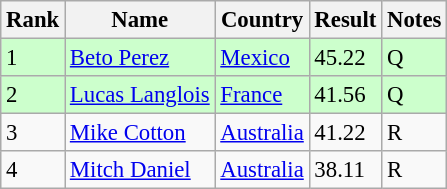<table class="wikitable" style="font-size:95%" style="text-align:center; width:35em;">
<tr>
<th>Rank</th>
<th>Name</th>
<th>Country</th>
<th>Result</th>
<th>Notes</th>
</tr>
<tr bgcolor=ccffcc>
<td>1</td>
<td align=left><a href='#'>Beto Perez</a></td>
<td align="left"> <a href='#'>Mexico</a></td>
<td>45.22</td>
<td>Q</td>
</tr>
<tr bgcolor=ccffcc>
<td>2</td>
<td align=left><a href='#'>Lucas Langlois</a></td>
<td align="left"> <a href='#'>France</a></td>
<td>41.56</td>
<td>Q</td>
</tr>
<tr>
<td>3</td>
<td align=left><a href='#'>Mike Cotton</a></td>
<td align="left"> <a href='#'>Australia</a></td>
<td>41.22</td>
<td>R</td>
</tr>
<tr>
<td>4</td>
<td align=left><a href='#'>Mitch Daniel</a></td>
<td align=left> <a href='#'>Australia</a></td>
<td>38.11</td>
<td>R</td>
</tr>
</table>
